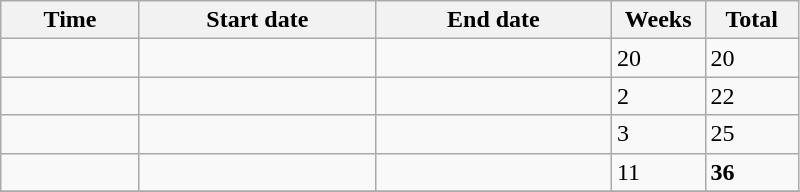<table class="sortable wikitable">
<tr>
<th width=85>Time</th>
<th width=150>Start date</th>
<th width=150>End date</th>
<th width=55>Weeks</th>
<th width=55>Total</th>
</tr>
<tr>
<td></td>
<td></td>
<td></td>
<td>20</td>
<td>20</td>
</tr>
<tr>
<td></td>
<td></td>
<td></td>
<td>2</td>
<td>22</td>
</tr>
<tr>
<td></td>
<td></td>
<td></td>
<td>3</td>
<td>25</td>
</tr>
<tr>
<td></td>
<td></td>
<td></td>
<td>11</td>
<td><strong>36</strong></td>
</tr>
<tr>
</tr>
</table>
